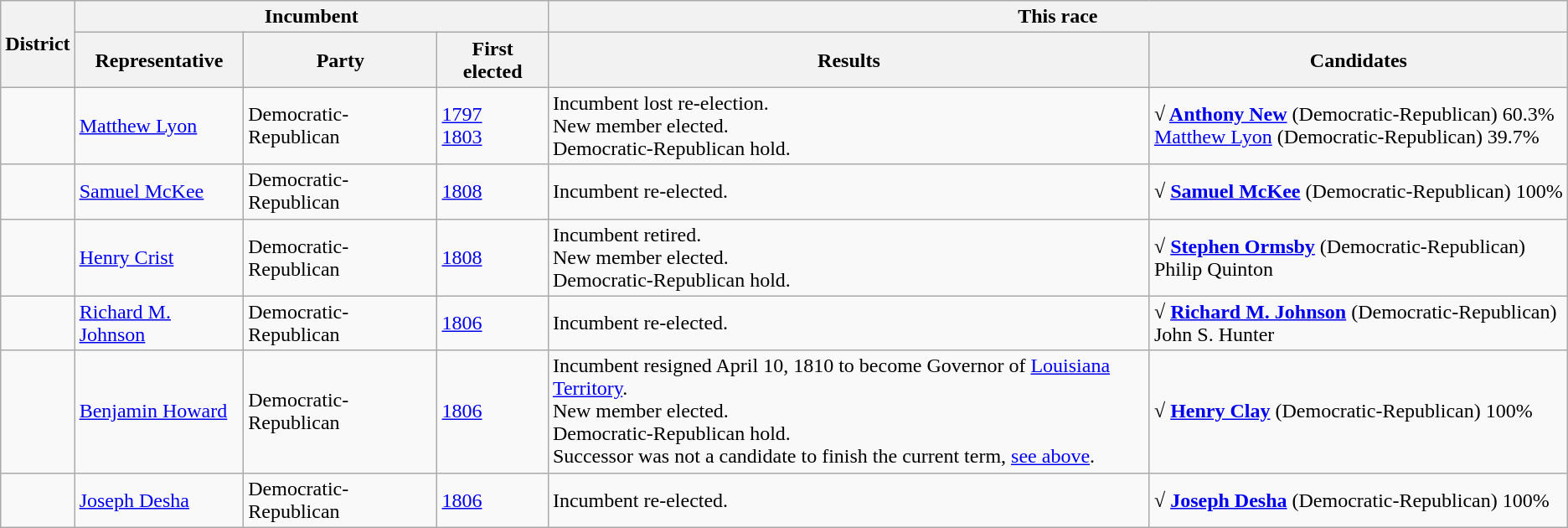<table class=wikitable>
<tr>
<th rowspan=2>District</th>
<th colspan=3>Incumbent</th>
<th colspan=2>This race</th>
</tr>
<tr>
<th>Representative</th>
<th>Party</th>
<th>First elected</th>
<th>Results</th>
<th>Candidates</th>
</tr>
<tr>
<td></td>
<td><a href='#'>Matthew Lyon</a></td>
<td>Democratic-Republican</td>
<td><a href='#'>1797 </a><br><a href='#'>1803</a></td>
<td>Incumbent lost re-election.<br>New member elected.<br>Democratic-Republican hold.</td>
<td nowrap><strong>√ <a href='#'>Anthony New</a></strong> (Democratic-Republican) 60.3%<br><a href='#'>Matthew Lyon</a> (Democratic-Republican) 39.7%</td>
</tr>
<tr>
<td></td>
<td><a href='#'>Samuel McKee</a></td>
<td>Democratic-Republican</td>
<td><a href='#'>1808</a></td>
<td>Incumbent re-elected.</td>
<td nowrap><strong>√ <a href='#'>Samuel McKee</a></strong> (Democratic-Republican) 100%</td>
</tr>
<tr>
<td></td>
<td><a href='#'>Henry Crist</a></td>
<td>Democratic-Republican</td>
<td><a href='#'>1808</a></td>
<td>Incumbent retired.<br>New member elected.<br>Democratic-Republican hold.</td>
<td nowrap><strong>√ <a href='#'>Stephen Ormsby</a></strong> (Democratic-Republican)<br>Philip Quinton</td>
</tr>
<tr>
<td></td>
<td><a href='#'>Richard M. Johnson</a></td>
<td>Democratic-Republican</td>
<td><a href='#'>1806</a></td>
<td>Incumbent re-elected.</td>
<td nowrap><strong>√ <a href='#'>Richard M. Johnson</a></strong> (Democratic-Republican)<br>John S. Hunter</td>
</tr>
<tr>
<td></td>
<td><a href='#'>Benjamin Howard</a></td>
<td>Democratic-Republican</td>
<td><a href='#'>1806</a></td>
<td>Incumbent resigned April 10, 1810 to become Governor of <a href='#'>Louisiana Territory</a>.<br>New member elected.<br>Democratic-Republican hold.<br>Successor was not a candidate to finish the current term, <a href='#'>see above</a>.</td>
<td nowrap><strong>√ <a href='#'>Henry Clay</a></strong> (Democratic-Republican) 100%</td>
</tr>
<tr>
<td></td>
<td><a href='#'>Joseph Desha</a></td>
<td>Democratic-Republican</td>
<td><a href='#'>1806</a></td>
<td>Incumbent re-elected.</td>
<td nowrap><strong>√ <a href='#'>Joseph Desha</a></strong> (Democratic-Republican) 100%</td>
</tr>
</table>
